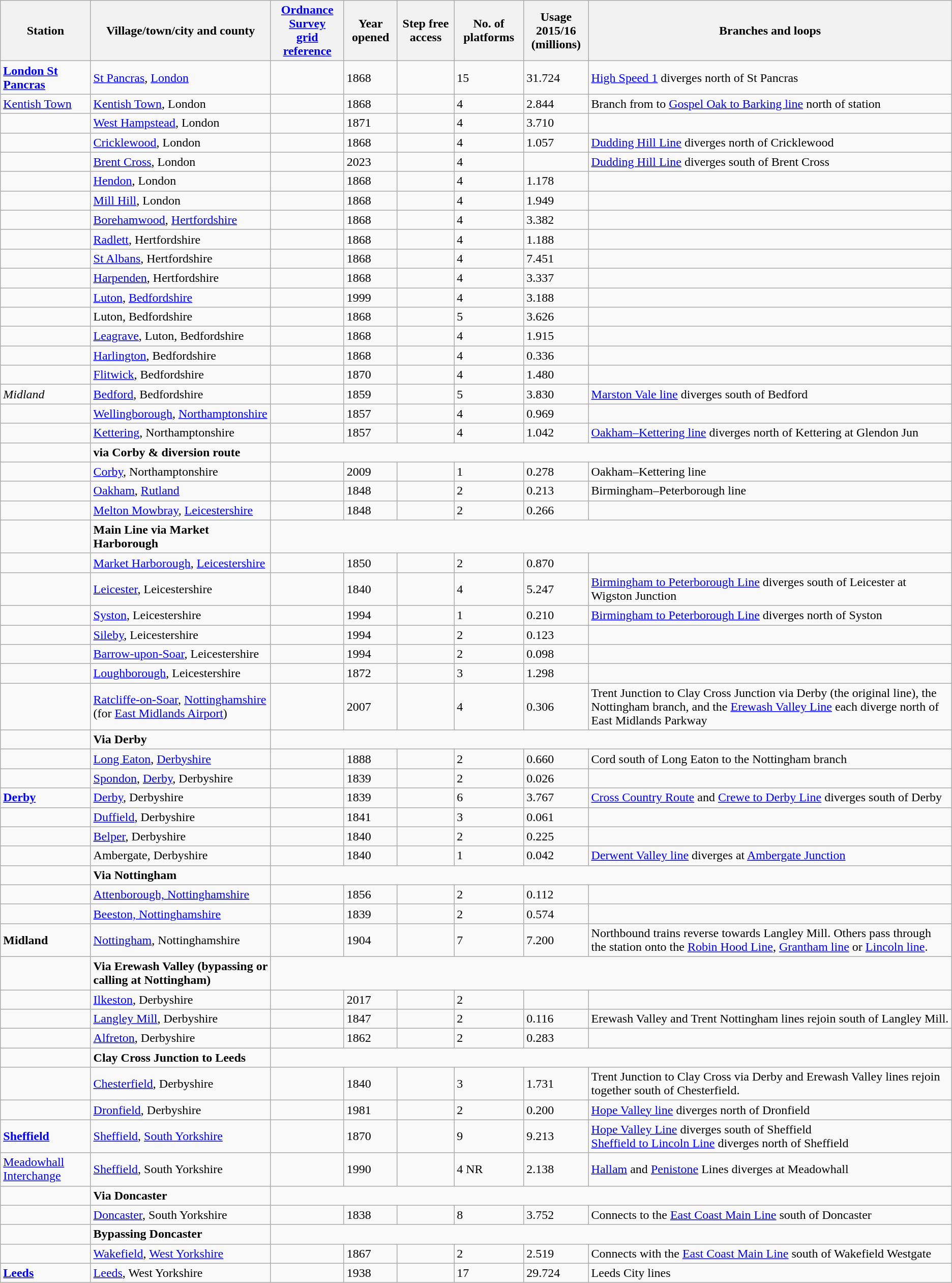<table class="wikitable">
<tr>
<th>Station</th>
<th>Village/town/city and county</th>
<th><a href='#'>Ordnance Survey</a> <br> <a href='#'>grid reference</a></th>
<th>Year opened</th>
<th>Step free access</th>
<th>No. of platforms</th>
<th>Usage 2015/16 <br>(millions)</th>
<th>Branches and loops</th>
</tr>
<tr>
<td><strong><a href='#'>London St Pancras</a></strong></td>
<td><a href='#'>St Pancras</a>, <a href='#'>London</a></td>
<td></td>
<td>1868</td>
<td></td>
<td>15</td>
<td> 31.724</td>
<td><a href='#'>High Speed 1</a> diverges north of St Pancras</td>
</tr>
<tr>
<td><a href='#'>Kentish Town</a></td>
<td><a href='#'>Kentish Town</a>, London</td>
<td></td>
<td>1868</td>
<td></td>
<td>4</td>
<td> 2.844</td>
<td>Branch from to <a href='#'>Gospel Oak to Barking line</a> north of station</td>
</tr>
<tr>
<td></td>
<td><a href='#'>West Hampstead</a>, London</td>
<td></td>
<td>1871</td>
<td></td>
<td>4</td>
<td> 3.710</td>
<td></td>
</tr>
<tr>
<td></td>
<td><a href='#'>Cricklewood</a>, London</td>
<td></td>
<td>1868</td>
<td></td>
<td>4</td>
<td> 1.057</td>
<td><a href='#'>Dudding Hill Line</a> diverges north of Cricklewood</td>
</tr>
<tr>
<td></td>
<td><a href='#'>Brent Cross</a>, London</td>
<td></td>
<td>2023</td>
<td></td>
<td>4</td>
<td></td>
<td><a href='#'>Dudding Hill Line</a> diverges south of Brent Cross</td>
</tr>
<tr>
<td></td>
<td><a href='#'>Hendon</a>, London</td>
<td></td>
<td>1868</td>
<td></td>
<td>4</td>
<td> 1.178</td>
<td></td>
</tr>
<tr>
<td></td>
<td><a href='#'>Mill Hill</a>, London</td>
<td></td>
<td>1868</td>
<td></td>
<td>4</td>
<td> 1.949</td>
<td></td>
</tr>
<tr>
<td></td>
<td><a href='#'>Borehamwood</a>, <a href='#'>Hertfordshire</a></td>
<td></td>
<td>1868</td>
<td></td>
<td>4</td>
<td> 3.382</td>
<td></td>
</tr>
<tr>
<td></td>
<td><a href='#'>Radlett</a>, Hertfordshire</td>
<td></td>
<td>1868</td>
<td></td>
<td>4</td>
<td> 1.188</td>
<td></td>
</tr>
<tr>
<td><strong></strong></td>
<td><a href='#'>St Albans</a>, Hertfordshire</td>
<td></td>
<td>1868</td>
<td></td>
<td>4</td>
<td> 7.451</td>
<td></td>
</tr>
<tr>
<td></td>
<td><a href='#'>Harpenden</a>, Hertfordshire</td>
<td></td>
<td>1868</td>
<td></td>
<td>4</td>
<td> 3.337</td>
<td></td>
</tr>
<tr>
<td></td>
<td><a href='#'>Luton</a>, <a href='#'>Bedfordshire</a></td>
<td></td>
<td>1999</td>
<td></td>
<td>4</td>
<td> 3.188</td>
<td></td>
</tr>
<tr>
<td><strong></strong></td>
<td>Luton, Bedfordshire</td>
<td></td>
<td>1868</td>
<td></td>
<td>5</td>
<td> 3.626</td>
<td></td>
</tr>
<tr>
<td></td>
<td><a href='#'>Leagrave</a>, Luton, Bedfordshire</td>
<td></td>
<td>1868</td>
<td></td>
<td>4</td>
<td> 1.915</td>
<td></td>
</tr>
<tr>
<td></td>
<td><a href='#'>Harlington</a>, Bedfordshire</td>
<td></td>
<td>1868</td>
<td></td>
<td>4</td>
<td> 0.336</td>
<td></td>
</tr>
<tr>
<td></td>
<td><a href='#'>Flitwick</a>, Bedfordshire</td>
<td></td>
<td>1870</td>
<td></td>
<td>4</td>
<td> 1.480</td>
<td></td>
</tr>
<tr>
<td><strong></strong> <em>Midland</em></td>
<td><a href='#'>Bedford</a>, Bedfordshire</td>
<td></td>
<td>1859</td>
<td></td>
<td>5</td>
<td> 3.830</td>
<td><a href='#'>Marston Vale line</a> diverges south of Bedford</td>
</tr>
<tr>
<td></td>
<td><a href='#'>Wellingborough</a>, <a href='#'>Northamptonshire</a></td>
<td></td>
<td>1857</td>
<td></td>
<td>4</td>
<td> 0.969</td>
<td></td>
</tr>
<tr>
<td></td>
<td><a href='#'>Kettering</a>, Northamptonshire</td>
<td></td>
<td>1857</td>
<td></td>
<td>4</td>
<td> 1.042</td>
<td><a href='#'>Oakham–Kettering line</a> diverges north of Kettering at Glendon Jun</td>
</tr>
<tr>
<td></td>
<td><strong>via Corby & diversion route</strong></td>
</tr>
<tr>
<td></td>
<td><a href='#'>Corby</a>, Northamptonshire</td>
<td></td>
<td>2009</td>
<td></td>
<td>1</td>
<td> 0.278</td>
<td>Oakham–Kettering line</td>
</tr>
<tr>
<td></td>
<td><a href='#'>Oakham</a>, <a href='#'>Rutland</a></td>
<td></td>
<td>1848</td>
<td></td>
<td>2</td>
<td> 0.213</td>
<td>Birmingham–Peterborough line</td>
</tr>
<tr>
<td></td>
<td><a href='#'>Melton Mowbray</a>, <a href='#'>Leicestershire</a></td>
<td></td>
<td>1848</td>
<td></td>
<td>2</td>
<td> 0.266</td>
<td></td>
</tr>
<tr>
<td></td>
<td><strong>Main Line via Market Harborough</strong></td>
</tr>
<tr>
<td></td>
<td><a href='#'>Market Harborough</a>, <a href='#'>Leicestershire</a></td>
<td></td>
<td>1850</td>
<td></td>
<td>2</td>
<td> 0.870</td>
<td></td>
</tr>
<tr>
<td><strong></strong></td>
<td><a href='#'>Leicester</a>, Leicestershire</td>
<td></td>
<td>1840</td>
<td></td>
<td>4</td>
<td> 5.247</td>
<td><a href='#'>Birmingham to Peterborough Line</a> diverges south of Leicester at Wigston Junction</td>
</tr>
<tr>
<td></td>
<td><a href='#'>Syston</a>, Leicestershire</td>
<td></td>
<td>1994</td>
<td></td>
<td>1</td>
<td> 0.210</td>
<td><a href='#'>Birmingham to Peterborough Line</a> diverges north of Syston</td>
</tr>
<tr>
<td></td>
<td><a href='#'>Sileby</a>, Leicestershire</td>
<td></td>
<td>1994</td>
<td></td>
<td>2</td>
<td> 0.123</td>
<td></td>
</tr>
<tr>
<td></td>
<td><a href='#'>Barrow-upon-Soar</a>, Leicestershire</td>
<td></td>
<td>1994</td>
<td></td>
<td>2</td>
<td> 0.098</td>
<td></td>
</tr>
<tr>
<td></td>
<td><a href='#'>Loughborough</a>, Leicestershire</td>
<td></td>
<td>1872</td>
<td></td>
<td>3</td>
<td> 1.298</td>
<td></td>
</tr>
<tr>
<td></td>
<td><a href='#'>Ratcliffe-on-Soar</a>, <a href='#'>Nottinghamshire</a> (for <a href='#'>East Midlands Airport</a>)</td>
<td></td>
<td>2007</td>
<td></td>
<td>4</td>
<td> 0.306</td>
<td>Trent Junction to Clay Cross Junction via Derby (the original line), the Nottingham branch, and the <a href='#'>Erewash Valley Line</a> each diverge north of East Midlands Parkway</td>
</tr>
<tr>
<td></td>
<td><strong>Via Derby</strong></td>
</tr>
<tr>
<td></td>
<td><a href='#'>Long Eaton</a>, <a href='#'>Derbyshire</a></td>
<td></td>
<td>1888</td>
<td></td>
<td>2</td>
<td> 0.660</td>
<td>Cord south of Long Eaton to the Nottingham branch</td>
</tr>
<tr>
<td></td>
<td><a href='#'>Spondon</a>, <a href='#'>Derby</a>, Derbyshire</td>
<td></td>
<td>1839</td>
<td></td>
<td>2</td>
<td> 0.026</td>
<td></td>
</tr>
<tr>
<td><strong><a href='#'>Derby</a></strong></td>
<td><a href='#'>Derby</a>, Derbyshire</td>
<td></td>
<td>1839</td>
<td></td>
<td>6</td>
<td> 3.767</td>
<td><a href='#'>Cross Country Route</a> and <a href='#'>Crewe to Derby Line</a> diverges south of Derby</td>
</tr>
<tr>
<td></td>
<td><a href='#'>Duffield</a>, Derbyshire</td>
<td></td>
<td>1841</td>
<td></td>
<td>3</td>
<td> 0.061</td>
<td></td>
</tr>
<tr>
<td></td>
<td><a href='#'>Belper</a>, Derbyshire</td>
<td></td>
<td>1840</td>
<td></td>
<td>2</td>
<td>  0.225</td>
<td></td>
</tr>
<tr>
<td></td>
<td>Ambergate, Derbyshire</td>
<td></td>
<td>1840</td>
<td></td>
<td>1</td>
<td> 0.042</td>
<td><a href='#'>Derwent Valley line</a> diverges at <a href='#'>Ambergate Junction</a></td>
</tr>
<tr>
<td></td>
<td><strong>Via Nottingham</strong></td>
</tr>
<tr>
<td></td>
<td><a href='#'>Attenborough, Nottinghamshire</a></td>
<td></td>
<td>1856</td>
<td></td>
<td>2</td>
<td> 0.112</td>
<td></td>
</tr>
<tr>
<td></td>
<td><a href='#'>Beeston, Nottinghamshire</a></td>
<td></td>
<td>1839</td>
<td></td>
<td>2</td>
<td> 0.574</td>
<td></td>
</tr>
<tr>
<td><strong> Midland</strong></td>
<td><a href='#'>Nottingham</a>, Nottinghamshire</td>
<td></td>
<td>1904</td>
<td></td>
<td>7</td>
<td> 7.200</td>
<td>Northbound trains reverse towards Langley Mill. Others pass through the station onto the <a href='#'>Robin Hood Line</a>, <a href='#'>Grantham line</a> or <a href='#'>Lincoln line</a>.</td>
</tr>
<tr>
<td></td>
<td><strong>Via Erewash Valley (bypassing or calling at Nottingham)</strong></td>
</tr>
<tr>
<td></td>
<td><a href='#'>Ilkeston</a>, Derbyshire</td>
<td></td>
<td>2017</td>
<td></td>
<td>2</td>
<td></td>
<td></td>
</tr>
<tr>
<td></td>
<td><a href='#'>Langley Mill</a>, Derbyshire</td>
<td></td>
<td>1847</td>
<td></td>
<td>2</td>
<td> 0.116</td>
<td>Erewash Valley and Trent Nottingham lines rejoin south of Langley Mill.</td>
</tr>
<tr>
<td></td>
<td><a href='#'>Alfreton</a>, Derbyshire</td>
<td></td>
<td>1862</td>
<td></td>
<td>2</td>
<td> 0.283</td>
<td></td>
</tr>
<tr>
<td></td>
<td><strong>Clay Cross Junction to Leeds</strong></td>
</tr>
<tr>
<td></td>
<td><a href='#'>Chesterfield</a>, Derbyshire</td>
<td></td>
<td>1840</td>
<td></td>
<td>3</td>
<td>  1.731</td>
<td>Trent Junction to Clay Cross via Derby and Erewash Valley lines rejoin together south of Chesterfield.</td>
</tr>
<tr>
<td></td>
<td><a href='#'>Dronfield</a>, Derbyshire</td>
<td></td>
<td>1981</td>
<td></td>
<td>2</td>
<td> 0.200</td>
<td><a href='#'>Hope Valley line</a> diverges north of Dronfield</td>
</tr>
<tr>
<td><strong><a href='#'>Sheffield</a></strong></td>
<td><a href='#'>Sheffield</a>, <a href='#'>South Yorkshire</a></td>
<td></td>
<td>1870</td>
<td></td>
<td>9</td>
<td> 9.213</td>
<td><a href='#'>Hope Valley Line</a> diverges south of Sheffield <br> <a href='#'>Sheffield to Lincoln Line</a> diverges north of Sheffield</td>
</tr>
<tr>
<td><a href='#'>Meadowhall Interchange</a></td>
<td><a href='#'>Sheffield</a>, South Yorkshire</td>
<td></td>
<td>1990</td>
<td></td>
<td>4 NR</td>
<td> 2.138</td>
<td><a href='#'>Hallam</a> and <a href='#'>Penistone</a> Lines diverges at Meadowhall</td>
</tr>
<tr>
<td></td>
<td><strong>Via Doncaster</strong></td>
</tr>
<tr>
<td><strong></strong></td>
<td><a href='#'>Doncaster</a>, South Yorkshire</td>
<td></td>
<td>1838</td>
<td></td>
<td>8</td>
<td> 3.752</td>
<td>Connects to the <a href='#'>East Coast Main Line</a> south of Doncaster</td>
</tr>
<tr>
<td></td>
<td><strong>Bypassing Doncaster</strong></td>
</tr>
<tr>
<td></td>
<td><a href='#'>Wakefield</a>, <a href='#'>West Yorkshire</a></td>
<td></td>
<td>1867</td>
<td></td>
<td>2</td>
<td> 2.519</td>
<td>Connects with the <a href='#'>East Coast Main Line</a> south of Wakefield Westgate</td>
</tr>
<tr>
<td><strong><a href='#'>Leeds</a></strong></td>
<td><a href='#'>Leeds</a>, West Yorkshire</td>
<td></td>
<td>1938</td>
<td></td>
<td>17</td>
<td> 29.724</td>
<td>Leeds City lines</td>
</tr>
</table>
